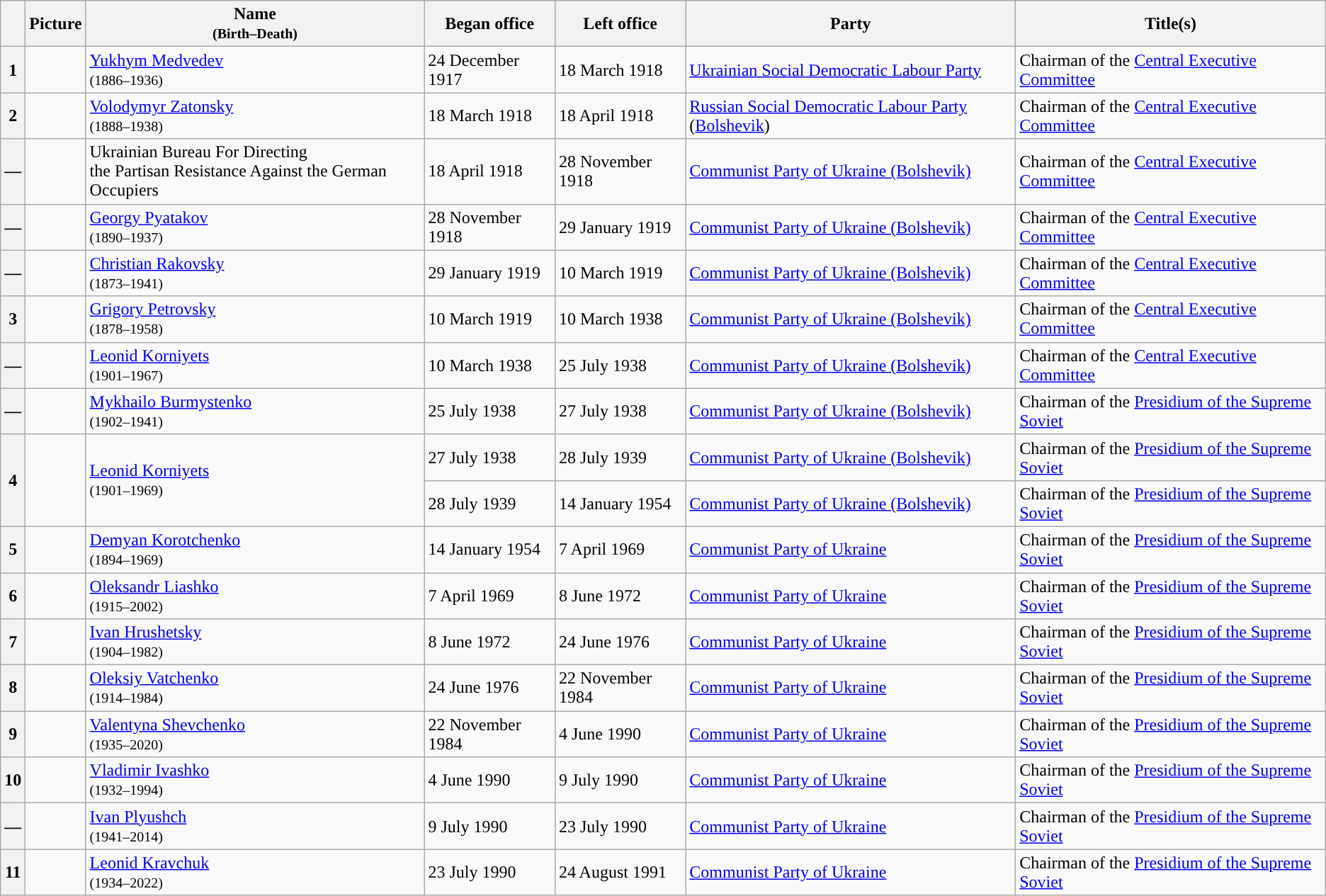<table class="wikitable">
<tr>
<th></th>
<th>Picture</th>
<th>Name<br><small>(Birth–Death)</small></th>
<th>Began office</th>
<th>Left office</th>
<th>Party</th>
<th>Title(s)</th>
</tr>
<tr>
<th style="background:">1</th>
<td></td>
<td><a href='#'>Yukhym Medvedev</a><br><small>(1886–1936)</small></td>
<td>24 December 1917</td>
<td>18 March 1918</td>
<td><a href='#'>Ukrainian Social Democratic Labour Party</a></td>
<td>Chairman of the <a href='#'>Central Executive Committee</a></td>
</tr>
<tr>
<th style="background:">2</th>
<td></td>
<td><a href='#'>Volodymyr Zatonsky</a><br><small>(1888–1938)</small></td>
<td>18 March 1918</td>
<td>18 April 1918</td>
<td><a href='#'>Russian Social Democratic Labour Party</a> (<a href='#'>Bolshevik</a>)</td>
<td>Chairman of the <a href='#'>Central Executive Committee</a></td>
</tr>
<tr>
<th style="background:">—</th>
<td></td>
<td>Ukrainian Bureau For Directing<br>the Partisan Resistance Against the German Occupiers</td>
<td>18 April 1918</td>
<td>28 November 1918</td>
<td><a href='#'>Communist Party of Ukraine (Bolshevik)</a></td>
<td>Chairman of the <a href='#'>Central Executive Committee</a></td>
</tr>
<tr>
<th style="background:">—</th>
<td></td>
<td><a href='#'>Georgy Pyatakov</a><br><small>(1890–1937)</small></td>
<td>28 November 1918</td>
<td>29 January 1919</td>
<td><a href='#'>Communist Party of Ukraine (Bolshevik)</a></td>
<td>Chairman of the <a href='#'>Central Executive Committee</a></td>
</tr>
<tr>
<th style="background:">—</th>
<td></td>
<td><a href='#'>Christian Rakovsky</a><br><small>(1873–1941)</small></td>
<td>29 January 1919</td>
<td>10 March 1919</td>
<td><a href='#'>Communist Party of Ukraine (Bolshevik)</a></td>
<td>Chairman of the <a href='#'>Central Executive Committee</a></td>
</tr>
<tr>
<th style="background:">3</th>
<td></td>
<td><a href='#'>Grigory Petrovsky</a><br><small>(1878–1958)</small></td>
<td>10 March 1919</td>
<td>10 March 1938</td>
<td><a href='#'>Communist Party of Ukraine (Bolshevik)</a></td>
<td>Chairman of the <a href='#'>Central Executive Committee</a></td>
</tr>
<tr>
<th style="background:">—</th>
<td></td>
<td><a href='#'>Leonid Korniyets</a><br><small>(1901–1967)</small></td>
<td>10 March 1938</td>
<td>25 July 1938</td>
<td><a href='#'>Communist Party of Ukraine (Bolshevik)</a></td>
<td>Chairman of the <a href='#'>Central Executive Committee</a></td>
</tr>
<tr>
<th style="background:">—</th>
<td></td>
<td><a href='#'>Mykhailo Burmystenko</a><br><small>(1902–1941)</small></td>
<td>25 July 1938</td>
<td>27 July 1938</td>
<td><a href='#'>Communist Party of Ukraine (Bolshevik)</a></td>
<td>Chairman of the <a href='#'>Presidium of the Supreme Soviet</a></td>
</tr>
<tr>
<th rowspan="2" style="background:">4</th>
<td rowspan="2"></td>
<td rowspan="2"><a href='#'>Leonid Korniyets</a><br><small>(1901–1969)</small></td>
<td>27 July 1938</td>
<td>28 July 1939</td>
<td><a href='#'>Communist Party of Ukraine (Bolshevik)</a></td>
<td>Chairman of the <a href='#'>Presidium of the Supreme Soviet</a></td>
</tr>
<tr>
<td>28 July 1939</td>
<td>14 January 1954</td>
<td><a href='#'>Communist Party of Ukraine (Bolshevik)</a></td>
<td>Chairman of the <a href='#'>Presidium of the Supreme Soviet</a></td>
</tr>
<tr>
<th style="background:">5</th>
<td></td>
<td><a href='#'>Demyan Korotchenko</a><br><small>(1894–1969)</small></td>
<td>14 January 1954</td>
<td>7 April 1969</td>
<td><a href='#'>Communist Party of Ukraine</a></td>
<td>Chairman of the <a href='#'>Presidium of the Supreme Soviet</a></td>
</tr>
<tr>
<th style="background:">6</th>
<td></td>
<td><a href='#'>Oleksandr Liashko</a><br><small>(1915–2002)</small></td>
<td>7 April 1969</td>
<td>8 June 1972</td>
<td><a href='#'>Communist Party of Ukraine</a></td>
<td>Chairman of the <a href='#'>Presidium of the Supreme Soviet</a></td>
</tr>
<tr>
<th style="background:">7</th>
<td></td>
<td><a href='#'>Ivan Hrushetsky</a><br><small>(1904–1982)</small></td>
<td>8 June 1972</td>
<td>24 June 1976</td>
<td><a href='#'>Communist Party of Ukraine</a></td>
<td>Chairman of the <a href='#'>Presidium of the Supreme Soviet</a></td>
</tr>
<tr>
<th style="background:">8</th>
<td></td>
<td><a href='#'>Oleksiy Vatchenko</a><br><small>(1914–1984)</small></td>
<td>24 June 1976</td>
<td>22 November 1984</td>
<td><a href='#'>Communist Party of Ukraine</a></td>
<td>Chairman of the <a href='#'>Presidium of the Supreme Soviet</a></td>
</tr>
<tr>
<th style="background:">9</th>
<td></td>
<td><a href='#'>Valentyna Shevchenko</a><br><small>(1935–2020)</small></td>
<td>22 November 1984</td>
<td>4 June 1990</td>
<td><a href='#'>Communist Party of Ukraine</a></td>
<td>Chairman of the <a href='#'>Presidium of the Supreme Soviet</a></td>
</tr>
<tr>
<th style="background:">10</th>
<td></td>
<td><a href='#'>Vladimir Ivashko</a><br><small>(1932–1994)</small></td>
<td>4 June 1990</td>
<td>9 July 1990</td>
<td><a href='#'>Communist Party of Ukraine</a></td>
<td>Chairman of the <a href='#'>Presidium of the Supreme Soviet</a></td>
</tr>
<tr>
<th style="background:">—</th>
<td></td>
<td><a href='#'>Ivan Plyushch</a><br><small>(1941–2014)</small></td>
<td>9 July 1990</td>
<td>23 July 1990</td>
<td><a href='#'>Communist Party of Ukraine</a></td>
<td>Chairman of the <a href='#'>Presidium of the Supreme Soviet</a></td>
</tr>
<tr>
<th style="background:">11</th>
<td></td>
<td><a href='#'>Leonid Kravchuk</a><br><small>(1934–2022)</small></td>
<td>23 July 1990</td>
<td>24 August 1991</td>
<td><a href='#'>Communist Party of Ukraine</a></td>
<td>Chairman of the <a href='#'>Presidium of the Supreme Soviet</a></td>
</tr>
</table>
